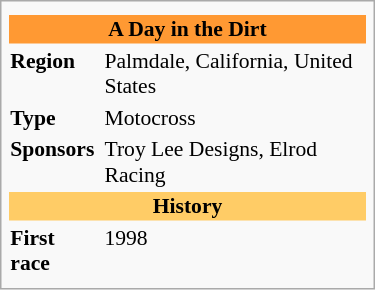<table class="infobox" style="width:250px; font-size:90%;">
<tr>
<th colspan="2"></th>
</tr>
<tr>
<th colspan="2" style="background: #FF9933;">A Day in the Dirt</th>
</tr>
<tr>
<td><strong>Region</strong></td>
<td>Palmdale, California, United States</td>
</tr>
<tr>
<td><strong>Type</strong></td>
<td>Motocross</td>
</tr>
<tr>
<td><strong>Sponsors</strong></td>
<td valign="top">Troy Lee Designs, Elrod Racing</td>
</tr>
<tr>
<th colspan="2" style="background: #FFCC66;">History</th>
</tr>
<tr>
<td><strong>First race</strong></td>
<td valign="top">1998</td>
</tr>
<tr>
</tr>
</table>
